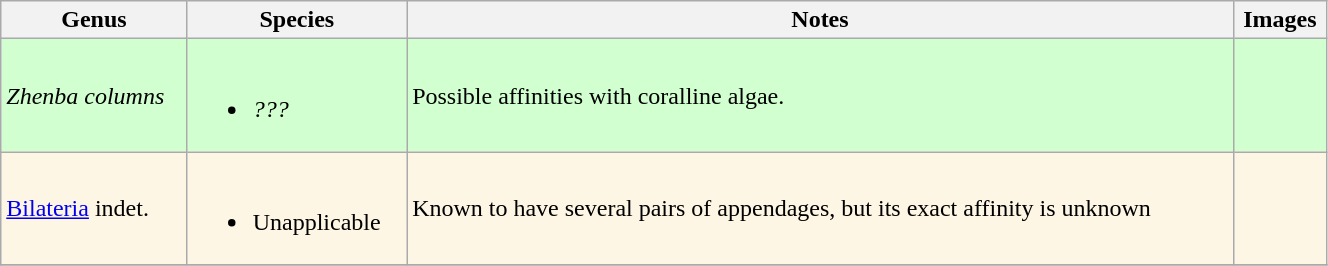<table class="wikitable" style="width:70%;">
<tr>
<th>Genus</th>
<th>Species</th>
<th>Notes</th>
<th>Images</th>
</tr>
<tr>
<td style="background:#D1FFCF;"><em>Zhenba columns</em></td>
<td style="background:#D1FFCF;"><br><ul><li><em>???</em></li></ul></td>
<td style="background:#D1FFCF;">Possible affinities with coralline algae.</td>
<td style="background:#D1FFCF;"></td>
</tr>
<tr>
<td style="background:#FEF6E4;"><a href='#'>Bilateria</a> indet.</td>
<td style="background:#FEF6E4;"><br><ul><li>Unapplicable</li></ul></td>
<td style="background:#FEF6E4;">Known to have several pairs of appendages, but its exact affinity is unknown</td>
<td style="background:#FEF6E4;"></td>
</tr>
<tr>
</tr>
</table>
